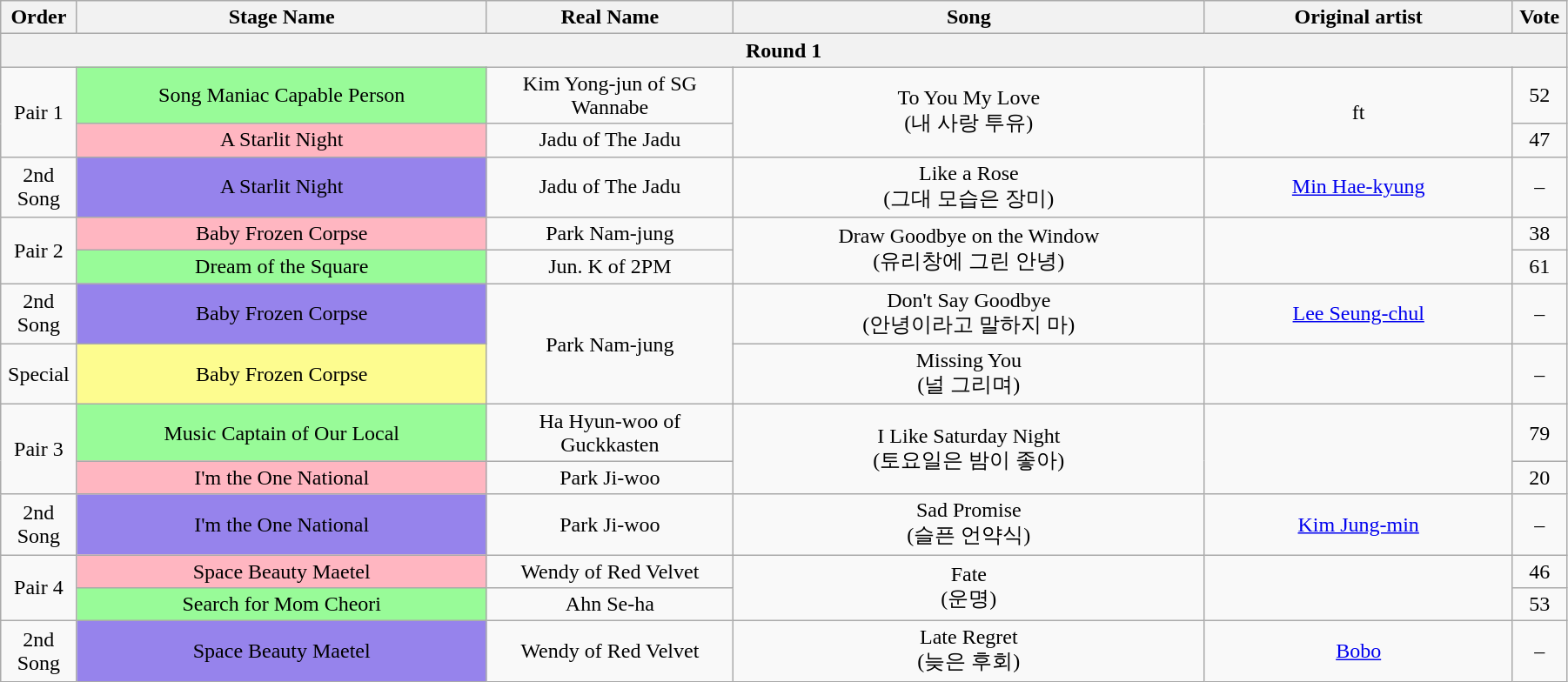<table class="wikitable" style="text-align:center; width:95%;">
<tr>
<th style="width:1%;">Order</th>
<th style="width:20%;">Stage Name</th>
<th style="width:12%;">Real Name</th>
<th style="width:23%;">Song</th>
<th style="width:15%;">Original artist</th>
<th style="width:1%;">Vote</th>
</tr>
<tr>
<th colspan=6>Round 1</th>
</tr>
<tr>
<td rowspan=2>Pair 1</td>
<td bgcolor="palegreen">Song Maniac Capable Person</td>
<td>Kim Yong-jun of SG Wannabe</td>
<td rowspan=2>To You My Love<br>(내 사랑 투유)</td>
<td rowspan=2> ft </td>
<td>52</td>
</tr>
<tr>
<td bgcolor="lightpink">A Starlit Night</td>
<td>Jadu of The Jadu</td>
<td>47</td>
</tr>
<tr>
<td>2nd Song</td>
<td bgcolor="#9683EC">A Starlit Night</td>
<td>Jadu of The Jadu</td>
<td>Like a Rose<br>(그대 모습은 장미)</td>
<td><a href='#'>Min Hae-kyung</a></td>
<td>–</td>
</tr>
<tr>
<td rowspan=2>Pair 2</td>
<td bgcolor="lightpink">Baby Frozen Corpse</td>
<td>Park Nam-jung</td>
<td rowspan=2>Draw Goodbye on the Window<br>(유리창에 그린 안녕)</td>
<td rowspan=2></td>
<td>38</td>
</tr>
<tr>
<td bgcolor="palegreen">Dream of the Square</td>
<td>Jun. K of 2PM</td>
<td>61</td>
</tr>
<tr>
<td>2nd Song</td>
<td bgcolor="#9683EC">Baby Frozen Corpse</td>
<td rowspan=2>Park Nam-jung</td>
<td>Don't Say Goodbye<br>(안녕이라고 말하지 마)</td>
<td><a href='#'>Lee Seung-chul</a></td>
<td>–</td>
</tr>
<tr>
<td>Special</td>
<td bgcolor="#FDFC8F">Baby Frozen Corpse</td>
<td>Missing You<br>(널 그리며)</td>
<td></td>
<td>–</td>
</tr>
<tr>
<td rowspan=2>Pair 3</td>
<td bgcolor="palegreen">Music Captain of Our Local</td>
<td>Ha Hyun-woo of Guckkasten</td>
<td rowspan=2>I Like Saturday Night<br>(토요일은 밤이 좋아)</td>
<td rowspan=2></td>
<td>79</td>
</tr>
<tr>
<td bgcolor="lightpink">I'm the One National</td>
<td>Park Ji-woo</td>
<td>20</td>
</tr>
<tr>
<td>2nd Song</td>
<td bgcolor="#9683EC">I'm the One National</td>
<td>Park Ji-woo</td>
<td>Sad Promise<br>(슬픈 언약식)</td>
<td><a href='#'>Kim Jung-min</a></td>
<td>–</td>
</tr>
<tr>
<td rowspan=2>Pair 4</td>
<td bgcolor="lightpink">Space Beauty Maetel</td>
<td>Wendy of Red Velvet</td>
<td rowspan=2>Fate<br>(운명)</td>
<td rowspan=2></td>
<td>46</td>
</tr>
<tr>
<td bgcolor="palegreen">Search for Mom Cheori</td>
<td>Ahn Se-ha</td>
<td>53</td>
</tr>
<tr>
<td>2nd Song</td>
<td bgcolor="#9683EC">Space Beauty Maetel</td>
<td>Wendy of Red Velvet</td>
<td>Late Regret<br>(늦은 후회)</td>
<td><a href='#'>Bobo</a></td>
<td>–</td>
</tr>
</table>
